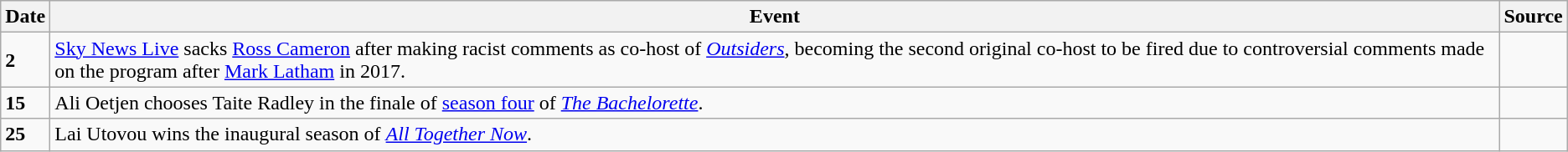<table class="wikitable">
<tr>
<th>Date</th>
<th>Event</th>
<th>Source</th>
</tr>
<tr>
<td><strong>2</strong></td>
<td><a href='#'>Sky News Live</a> sacks <a href='#'>Ross Cameron</a> after making racist comments as co-host of <em><a href='#'>Outsiders</a></em>, becoming the second original co-host to be fired due to controversial comments made on the program after <a href='#'>Mark Latham</a> in 2017.</td>
<td></td>
</tr>
<tr>
<td><strong>15</strong></td>
<td>Ali Oetjen chooses Taite Radley in the finale of <a href='#'>season four</a> of <em><a href='#'>The Bachelorette</a></em>.</td>
<td></td>
</tr>
<tr>
<td><strong>25</strong></td>
<td>Lai Utovou wins the inaugural season of <em><a href='#'>All Together Now</a></em>.</td>
<td></td>
</tr>
</table>
